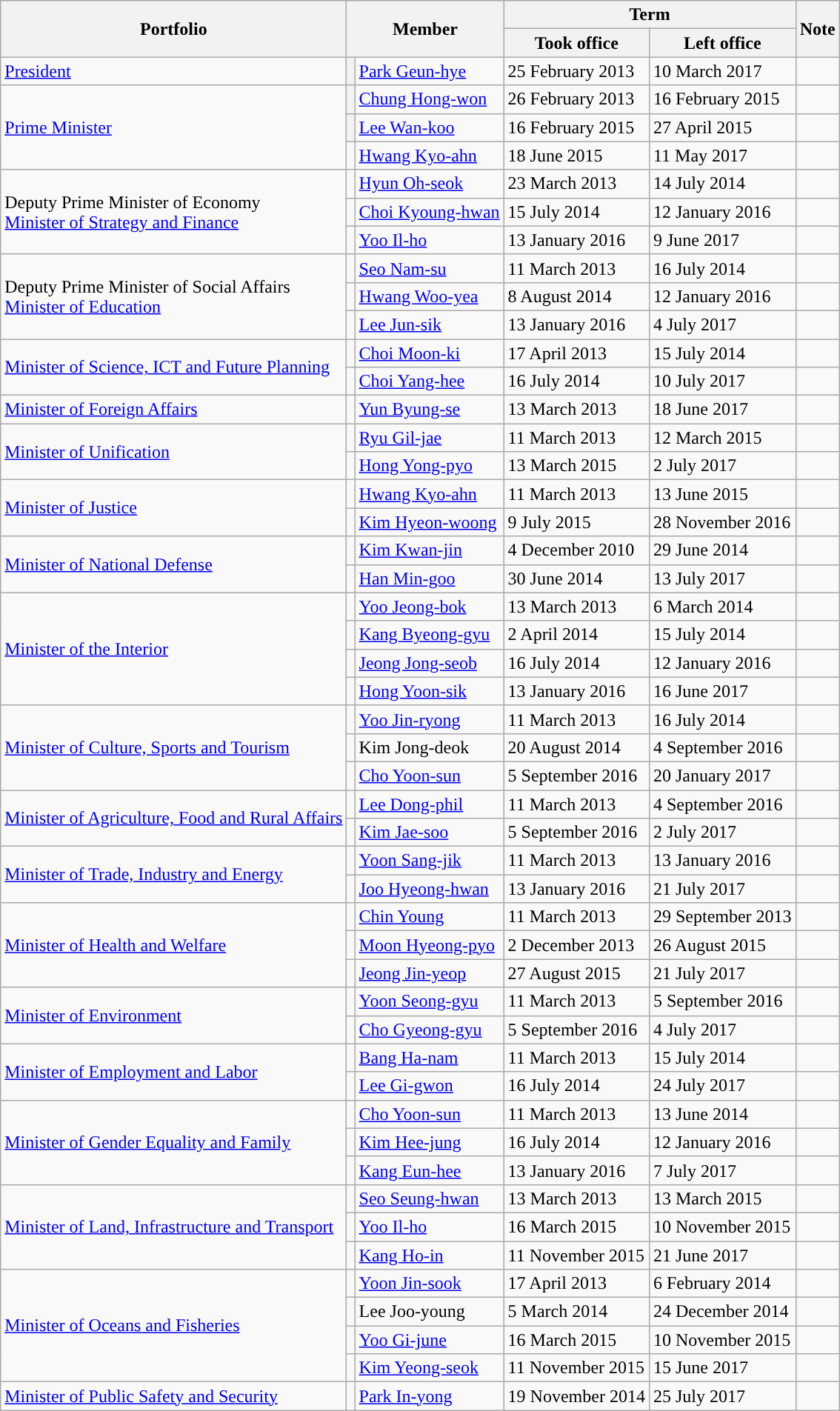<table class="wikitable sortable">
<tr>
<th rowspan=2>Portfolio</th>
<th rowspan=2 colspan=2>Member</th>
<th colspan=2>Term</th>
<th rowspan=2>Note</th>
</tr>
<tr>
<th data-sort-type=date>Took office</th>
<th data-sort-type=date>Left office</th>
</tr>
<tr>
<td><a href='#'>President</a></td>
<th style="background-color: "></th>
<td><a href='#'>Park Geun-hye</a></td>
<td>25 February 2013</td>
<td>10 March 2017</td>
<td></td>
</tr>
<tr>
<td rowspan=3><a href='#'>Prime Minister</a></td>
<th style="background-color: "></th>
<td><a href='#'>Chung Hong-won</a></td>
<td>26 February 2013</td>
<td>16 February 2015</td>
<td></td>
</tr>
<tr>
<th style="background-color: "></th>
<td><a href='#'>Lee Wan-koo</a></td>
<td>16 February 2015</td>
<td>27 April 2015</td>
<td></td>
</tr>
<tr>
<td style="background:"></td>
<td><a href='#'>Hwang Kyo-ahn</a></td>
<td>18 June 2015</td>
<td>11 May 2017</td>
<td></td>
</tr>
<tr>
<td rowspan=3>Deputy Prime Minister of Economy<br><a href='#'>Minister of Strategy and Finance</a></td>
<td style="background:"></td>
<td><a href='#'>Hyun Oh-seok</a></td>
<td>23 March 2013</td>
<td>14 July 2014</td>
<td></td>
</tr>
<tr>
<td style="background-color: "></td>
<td><a href='#'>Choi Kyoung-hwan</a></td>
<td>15 July 2014</td>
<td>12 January 2016</td>
<td></td>
</tr>
<tr>
<td style="background-color: "></td>
<td><a href='#'>Yoo Il-ho</a></td>
<td>13 January 2016</td>
<td>9 June 2017</td>
<td></td>
</tr>
<tr>
<td rowspan=3>Deputy Prime Minister of Social Affairs<br><a href='#'>Minister of Education</a></td>
<td style="background:"></td>
<td><a href='#'>Seo Nam-su</a></td>
<td>11 March 2013</td>
<td>16 July 2014</td>
<td></td>
</tr>
<tr>
<td style="background-color: "></td>
<td><a href='#'>Hwang Woo-yea</a></td>
<td>8 August 2014</td>
<td>12 January 2016</td>
<td></td>
</tr>
<tr>
<td style="background:"></td>
<td><a href='#'>Lee Jun-sik</a></td>
<td>13 January 2016</td>
<td>4 July 2017</td>
<td></td>
</tr>
<tr>
<td rowspan=2><a href='#'>Minister of Science, ICT and Future Planning</a></td>
<td style="background:"></td>
<td><a href='#'>Choi Moon-ki</a></td>
<td>17 April 2013</td>
<td>15 July 2014</td>
<td></td>
</tr>
<tr>
<td style="background:"></td>
<td><a href='#'>Choi Yang-hee</a></td>
<td>16 July 2014</td>
<td>10 July 2017</td>
<td></td>
</tr>
<tr>
<td><a href='#'>Minister of Foreign Affairs</a></td>
<td style="background:"></td>
<td><a href='#'>Yun Byung-se</a></td>
<td>13 March 2013</td>
<td>18 June 2017</td>
<td></td>
</tr>
<tr>
<td rowspan=2><a href='#'>Minister of Unification</a></td>
<td style="background:"></td>
<td><a href='#'>Ryu Gil-jae</a></td>
<td>11 March 2013</td>
<td>12 March 2015</td>
<td></td>
</tr>
<tr>
<td style="background:"></td>
<td><a href='#'>Hong Yong-pyo</a></td>
<td>13 March 2015</td>
<td>2 July 2017</td>
<td></td>
</tr>
<tr>
<td rowspan=2><a href='#'>Minister of Justice</a></td>
<td style="background:"></td>
<td><a href='#'>Hwang Kyo-ahn</a></td>
<td>11 March 2013</td>
<td>13 June 2015</td>
<td></td>
</tr>
<tr>
<td style="background:"></td>
<td><a href='#'>Kim Hyeon-woong</a></td>
<td>9 July 2015</td>
<td>28 November 2016</td>
<td></td>
</tr>
<tr>
<td rowspan=2><a href='#'>Minister of National Defense</a></td>
<td style="background:"></td>
<td><a href='#'>Kim Kwan-jin</a></td>
<td>4 December 2010</td>
<td>29 June 2014</td>
<td></td>
</tr>
<tr>
<td style="background:"></td>
<td><a href='#'>Han Min-goo</a></td>
<td>30 June 2014</td>
<td>13 July 2017</td>
<td></td>
</tr>
<tr>
<td rowspan=4><a href='#'>Minister of the Interior</a></td>
<td style="background-color: "></td>
<td><a href='#'>Yoo Jeong-bok</a></td>
<td>13 March 2013</td>
<td>6 March 2014</td>
<td></td>
</tr>
<tr>
<td style="background:"></td>
<td><a href='#'>Kang Byeong-gyu</a></td>
<td>2 April 2014</td>
<td>15 July 2014</td>
<td></td>
</tr>
<tr>
<td style="background-color: "></td>
<td><a href='#'>Jeong Jong-seob</a></td>
<td>16 July 2014</td>
<td>12 January 2016</td>
<td></td>
</tr>
<tr>
<td style="background:"></td>
<td><a href='#'>Hong Yoon-sik</a></td>
<td>13 January 2016</td>
<td>16 June 2017</td>
<td></td>
</tr>
<tr>
<td rowspan=3><a href='#'>Minister of Culture, Sports and Tourism</a></td>
<td style="background:"></td>
<td><a href='#'>Yoo Jin-ryong</a></td>
<td>11 March 2013</td>
<td>16 July 2014</td>
<td></td>
</tr>
<tr>
<td style="background:"></td>
<td>Kim Jong-deok</td>
<td>20 August 2014</td>
<td>4 September 2016</td>
<td></td>
</tr>
<tr>
<td style="background-color: "></td>
<td><a href='#'>Cho Yoon-sun</a></td>
<td>5 September 2016</td>
<td>20 January 2017</td>
<td></td>
</tr>
<tr>
<td rowspan=2><a href='#'>Minister of Agriculture, Food and Rural Affairs</a></td>
<td style="background:"></td>
<td><a href='#'>Lee Dong-phil</a></td>
<td>11 March 2013</td>
<td>4 September 2016</td>
<td></td>
</tr>
<tr>
<td style="background:"></td>
<td><a href='#'>Kim Jae-soo</a></td>
<td>5 September 2016</td>
<td>2 July 2017</td>
<td></td>
</tr>
<tr>
<td rowspan=2><a href='#'>Minister of Trade, Industry and Energy</a></td>
<td style="background:"></td>
<td><a href='#'>Yoon Sang-jik</a></td>
<td>11 March 2013</td>
<td>13 January 2016</td>
<td></td>
</tr>
<tr>
<td style="background:"></td>
<td><a href='#'>Joo Hyeong-hwan</a></td>
<td>13 January 2016</td>
<td>21 July 2017</td>
<td></td>
</tr>
<tr>
<td rowspan=3><a href='#'>Minister of Health and Welfare</a></td>
<td style="background-color: "></td>
<td><a href='#'>Chin Young</a></td>
<td>11 March 2013</td>
<td>29 September 2013</td>
<td></td>
</tr>
<tr>
<td style="background:"></td>
<td><a href='#'>Moon Hyeong-pyo</a></td>
<td>2 December 2013</td>
<td>26 August 2015</td>
<td></td>
</tr>
<tr>
<td style="background:"></td>
<td><a href='#'>Jeong Jin-yeop</a></td>
<td>27 August 2015</td>
<td>21 July 2017</td>
<td></td>
</tr>
<tr>
<td rowspan=2><a href='#'>Minister of Environment</a></td>
<td style="background:"></td>
<td><a href='#'>Yoon Seong-gyu</a></td>
<td>11 March 2013</td>
<td>5 September 2016</td>
<td></td>
</tr>
<tr>
<td style="background:"></td>
<td><a href='#'>Cho Gyeong-gyu</a></td>
<td>5 September 2016</td>
<td>4 July 2017</td>
<td></td>
</tr>
<tr>
<td rowspan=2><a href='#'>Minister of Employment and Labor</a></td>
<td style="background:"></td>
<td><a href='#'>Bang Ha-nam</a></td>
<td>11 March 2013</td>
<td>15 July 2014</td>
<td></td>
</tr>
<tr>
<td style="background:"></td>
<td><a href='#'>Lee Gi-gwon</a></td>
<td>16 July 2014</td>
<td>24 July 2017</td>
<td></td>
</tr>
<tr>
<td rowspan=3><a href='#'>Minister of Gender Equality and Family</a></td>
<td style="background-color: "></td>
<td><a href='#'>Cho Yoon-sun</a></td>
<td>11 March 2013</td>
<td>13 June 2014</td>
<td></td>
</tr>
<tr>
<td style="background-color: "></td>
<td><a href='#'>Kim Hee-jung</a></td>
<td>16 July 2014</td>
<td>12 January 2016</td>
<td></td>
</tr>
<tr>
<td style="background-color: "></td>
<td><a href='#'>Kang Eun-hee</a></td>
<td>13 January 2016</td>
<td>7 July 2017</td>
<td></td>
</tr>
<tr>
<td rowspan=3><a href='#'>Minister of Land, Infrastructure and Transport</a></td>
<td style="background:"></td>
<td><a href='#'>Seo Seung-hwan</a></td>
<td>13 March 2013</td>
<td>13 March 2015</td>
<td></td>
</tr>
<tr>
<td style="background-color: "></td>
<td><a href='#'>Yoo Il-ho</a></td>
<td>16 March 2015</td>
<td>10 November 2015</td>
<td></td>
</tr>
<tr>
<td style="background:"></td>
<td><a href='#'>Kang Ho-in</a></td>
<td>11 November 2015</td>
<td>21 June 2017</td>
<td></td>
</tr>
<tr>
<td rowspan=4><a href='#'>Minister of Oceans and Fisheries</a></td>
<td style="background:"></td>
<td><a href='#'>Yoon Jin-sook</a></td>
<td>17 April 2013</td>
<td>6 February 2014</td>
<td></td>
</tr>
<tr>
<td style="background-color: "></td>
<td>Lee Joo-young</td>
<td>5 March 2014</td>
<td>24 December 2014</td>
<td></td>
</tr>
<tr>
<td style="background-color: "></td>
<td><a href='#'>Yoo Gi-june</a></td>
<td>16 March 2015</td>
<td>10 November 2015</td>
<td></td>
</tr>
<tr>
<td style="background:"></td>
<td><a href='#'>Kim Yeong-seok</a></td>
<td>11 November 2015</td>
<td>15 June 2017</td>
<td></td>
</tr>
<tr>
<td><a href='#'>Minister of Public Safety and Security</a></td>
<td style="background:"></td>
<td><a href='#'>Park In-yong</a></td>
<td>19 November 2014</td>
<td>25 July 2017</td>
<td></td>
</tr>
</table>
